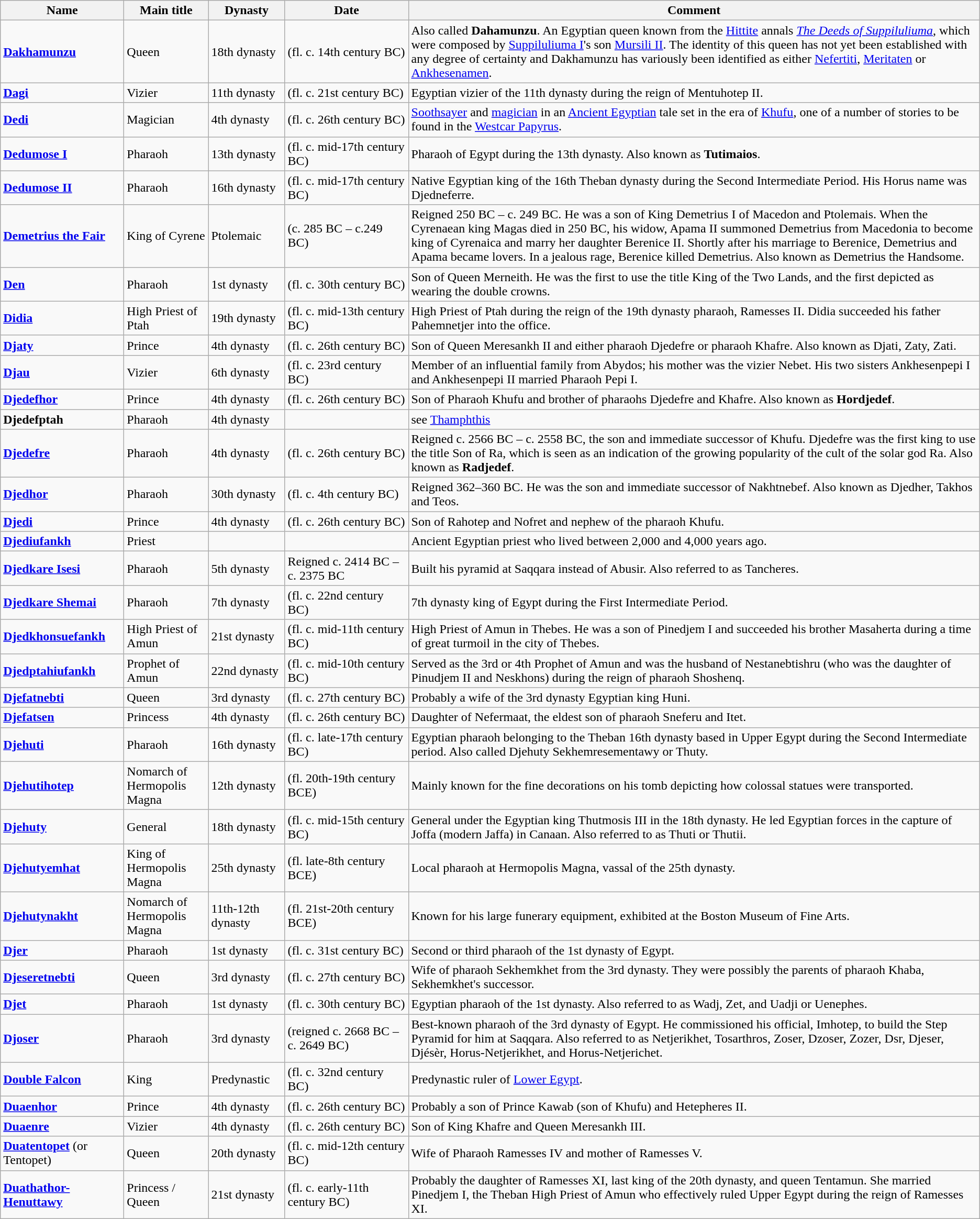<table class="wikitable sortable" align="center">
<tr>
<th style="width: 150px;">Name</th>
<th style="width: 100px;">Main title</th>
<th style="width: 90px;">Dynasty</th>
<th align="center" style="width: 150px;">Date</th>
<th>Comment</th>
</tr>
<tr>
<td><strong><a href='#'>Dakhamunzu</a></strong></td>
<td>Queen</td>
<td>18th dynasty</td>
<td>(fl. c. 14th century BC)</td>
<td>Also called <strong>Dahamunzu</strong>. An Egyptian queen known from the <a href='#'>Hittite</a> annals  <em><a href='#'>The Deeds of Suppiluliuma</a></em>, which were composed by <a href='#'>Suppiluliuma I</a>'s son <a href='#'>Mursili II</a>. The identity of this queen has not yet been established with any degree of certainty and Dakhamunzu has variously been identified as either <a href='#'>Nefertiti</a>, <a href='#'>Meritaten</a> or <a href='#'>Ankhesenamen</a>.</td>
</tr>
<tr>
<td><strong><a href='#'>Dagi</a></strong></td>
<td>Vizier</td>
<td>11th dynasty</td>
<td>(fl. c. 21st century BC)</td>
<td>Egyptian vizier of the 11th dynasty during the reign of Mentuhotep II.</td>
</tr>
<tr>
<td><strong><a href='#'>Dedi</a></strong></td>
<td>Magician</td>
<td>4th dynasty</td>
<td>(fl. c. 26th century BC)</td>
<td><a href='#'>Soothsayer</a> and <a href='#'>magician</a> in an <a href='#'>Ancient Egyptian</a> tale set in the era of <a href='#'>Khufu</a>, one of a number of stories to be found in the <a href='#'>Westcar Papyrus</a>.</td>
</tr>
<tr>
<td><strong><a href='#'>Dedumose I</a></strong></td>
<td>Pharaoh</td>
<td>13th dynasty</td>
<td>(fl. c. mid-17th century BC)</td>
<td>Pharaoh of Egypt during the 13th dynasty. Also known as <strong>Tutimaios</strong>.</td>
</tr>
<tr>
<td><strong><a href='#'>Dedumose II</a></strong></td>
<td>Pharaoh</td>
<td>16th dynasty</td>
<td>(fl. c. mid-17th century BC)</td>
<td>Native Egyptian king of the 16th Theban dynasty during the Second Intermediate Period. His Horus name was Djedneferre.</td>
</tr>
<tr>
<td><strong><a href='#'>Demetrius the Fair</a></strong></td>
<td>King of Cyrene</td>
<td>Ptolemaic</td>
<td>(c. 285 BC – c.249 BC)</td>
<td>Reigned 250 BC – c. 249 BC. He was a son of King Demetrius I of Macedon and Ptolemais. When the  Cyrenaean king Magas died in 250 BC, his widow, Apama II summoned Demetrius from Macedonia to become king of Cyrenaica and marry her daughter Berenice II. Shortly after his marriage to Berenice, Demetrius and Apama became lovers. In a jealous rage, Berenice killed Demetrius. Also known as Demetrius the Handsome.</td>
</tr>
<tr>
<td><strong><a href='#'>Den</a></strong></td>
<td>Pharaoh</td>
<td>1st dynasty</td>
<td>(fl. c. 30th century BC)</td>
<td>Son of Queen Merneith. He was the first to use the title King of the Two Lands, and the first depicted as wearing the double crowns.</td>
</tr>
<tr>
<td><strong><a href='#'>Didia</a></strong></td>
<td>High Priest of Ptah</td>
<td>19th dynasty</td>
<td>(fl. c. mid-13th century BC)</td>
<td>High Priest of Ptah during the reign of the 19th dynasty pharaoh, Ramesses II. Didia succeeded his father Pahemnetjer into the office.</td>
</tr>
<tr>
<td><strong><a href='#'>Djaty</a></strong></td>
<td>Prince</td>
<td>4th dynasty</td>
<td>(fl. c. 26th century BC)</td>
<td>Son of Queen Meresankh II and either pharaoh Djedefre or pharaoh Khafre. Also known as Djati, Zaty, Zati.</td>
</tr>
<tr>
<td><strong><a href='#'>Djau</a></strong></td>
<td>Vizier</td>
<td>6th dynasty</td>
<td>(fl. c. 23rd century BC)</td>
<td>Member of an influential family from Abydos; his mother was the vizier Nebet. His two sisters Ankhesenpepi I and Ankhesenpepi II married Pharaoh Pepi I.</td>
</tr>
<tr>
<td><strong><a href='#'>Djedefhor</a></strong></td>
<td>Prince</td>
<td>4th dynasty</td>
<td>(fl. c. 26th century BC)</td>
<td>Son of Pharaoh Khufu and brother of pharaohs Djedefre and Khafre. Also known as  <strong>Hordjedef</strong>.</td>
</tr>
<tr>
<td><strong>Djedefptah</strong></td>
<td>Pharaoh</td>
<td>4th dynasty</td>
<td></td>
<td>see <a href='#'>Thamphthis</a></td>
</tr>
<tr>
<td><strong><a href='#'>Djedefre</a></strong></td>
<td>Pharaoh</td>
<td>4th dynasty</td>
<td>(fl. c. 26th century BC)</td>
<td>Reigned c. 2566 BC – c. 2558 BC, the son and immediate successor of Khufu. Djedefre was the first king to use the title Son of Ra, which is seen as an indication of the growing popularity of the cult of the solar god Ra. Also known as <strong>Radjedef</strong>.</td>
</tr>
<tr>
<td><strong><a href='#'>Djedhor</a></strong></td>
<td>Pharaoh</td>
<td>30th dynasty</td>
<td>(fl. c. 4th century BC)</td>
<td>Reigned 362–360 BC. He was the son and immediate successor of Nakhtnebef. Also known as Djedher, Takhos and Teos.</td>
</tr>
<tr>
<td><strong><a href='#'>Djedi</a></strong></td>
<td>Prince</td>
<td>4th dynasty</td>
<td>(fl. c. 26th century BC)</td>
<td>Son of Rahotep and Nofret and nephew of the pharaoh Khufu.</td>
</tr>
<tr>
<td><strong><a href='#'>Djediufankh</a></strong></td>
<td>Priest</td>
<td></td>
<td></td>
<td>Ancient Egyptian priest who lived between 2,000 and 4,000 years ago.</td>
</tr>
<tr>
<td><strong><a href='#'>Djedkare Isesi</a></strong></td>
<td>Pharaoh</td>
<td>5th dynasty</td>
<td>Reigned c. 2414 BC – c. 2375 BC</td>
<td>Built his pyramid at Saqqara instead of Abusir. Also referred to as Tancheres.</td>
</tr>
<tr>
<td><strong><a href='#'>Djedkare Shemai</a></strong></td>
<td>Pharaoh</td>
<td>7th dynasty</td>
<td>(fl. c. 22nd century BC)</td>
<td>7th dynasty king of Egypt during the First Intermediate Period.</td>
</tr>
<tr>
<td><strong><a href='#'>Djedkhonsuefankh</a></strong></td>
<td>High Priest of Amun</td>
<td>21st dynasty</td>
<td>(fl. c. mid-11th century BC)</td>
<td>High Priest of Amun in Thebes. He was a son of Pinedjem I and succeeded his brother Masaherta during a time of great turmoil in the city of Thebes.</td>
</tr>
<tr>
<td><strong><a href='#'>Djedptahiufankh</a></strong></td>
<td>Prophet of Amun</td>
<td>22nd dynasty</td>
<td>(fl. c. mid-10th century BC)</td>
<td>Served as the 3rd or 4th Prophet of Amun and was the husband of Nestanebtishru (who was the daughter of Pinudjem II and Neskhons) during the reign of pharaoh Shoshenq.</td>
</tr>
<tr>
<td><strong><a href='#'>Djefatnebti</a></strong></td>
<td>Queen</td>
<td>3rd dynasty</td>
<td>(fl. c. 27th century BC)</td>
<td>Probably a wife of the 3rd dynasty Egyptian king Huni.</td>
</tr>
<tr>
<td><strong><a href='#'>Djefatsen</a></strong></td>
<td>Princess</td>
<td>4th dynasty</td>
<td>(fl. c. 26th century BC)</td>
<td>Daughter of Nefermaat, the eldest son of pharaoh Sneferu and Itet.</td>
</tr>
<tr>
<td><strong><a href='#'>Djehuti</a></strong></td>
<td>Pharaoh</td>
<td>16th dynasty</td>
<td>(fl. c. late-17th century BC)</td>
<td>Egyptian pharaoh belonging to the Theban 16th dynasty based in Upper Egypt during the Second Intermediate period. Also called Djehuty Sekhemresementawy or Thuty.</td>
</tr>
<tr>
<td><strong><a href='#'>Djehutihotep</a></strong></td>
<td>Nomarch of Hermopolis Magna</td>
<td>12th dynasty</td>
<td>(fl. 20th-19th century BCE)</td>
<td>Mainly known for the fine decorations on his tomb depicting how colossal statues were transported.</td>
</tr>
<tr>
<td><strong><a href='#'>Djehuty</a></strong></td>
<td>General</td>
<td>18th dynasty</td>
<td>(fl. c. mid-15th century BC)</td>
<td>General under the Egyptian king Thutmosis III in the 18th dynasty. He led Egyptian forces in the capture of Joffa (modern Jaffa) in Canaan. Also referred to as Thuti or Thutii.</td>
</tr>
<tr>
<td><strong><a href='#'>Djehutyemhat</a></strong></td>
<td>King of Hermopolis Magna</td>
<td>25th dynasty</td>
<td>(fl. late-8th century BCE)</td>
<td>Local pharaoh at Hermopolis Magna, vassal of the 25th dynasty.</td>
</tr>
<tr>
<td><strong><a href='#'>Djehutynakht</a></strong></td>
<td>Nomarch of Hermopolis Magna</td>
<td>11th-12th dynasty</td>
<td>(fl. 21st-20th century BCE)</td>
<td>Known for his large funerary equipment, exhibited at the Boston Museum of Fine Arts.</td>
</tr>
<tr>
<td><strong><a href='#'>Djer</a></strong></td>
<td>Pharaoh</td>
<td>1st dynasty</td>
<td>(fl. c. 31st century BC)</td>
<td>Second or third pharaoh of the 1st dynasty of Egypt.</td>
</tr>
<tr>
<td><strong><a href='#'>Djeseretnebti</a></strong></td>
<td>Queen</td>
<td>3rd dynasty</td>
<td>(fl. c. 27th century BC)</td>
<td>Wife of pharaoh Sekhemkhet from the 3rd dynasty. They were possibly the parents of pharaoh Khaba, Sekhemkhet's successor.</td>
</tr>
<tr>
<td><strong><a href='#'>Djet</a></strong></td>
<td>Pharaoh</td>
<td>1st dynasty</td>
<td>(fl. c. 30th century BC)</td>
<td>Egyptian pharaoh of the 1st dynasty. Also referred to as Wadj, Zet, and Uadji or Uenephes.</td>
</tr>
<tr>
<td><strong><a href='#'>Djoser</a></strong></td>
<td>Pharaoh</td>
<td>3rd dynasty</td>
<td>(reigned c. 2668 BC – c. 2649 BC)</td>
<td>Best-known pharaoh of the 3rd dynasty of Egypt. He commissioned his official, Imhotep, to build the Step Pyramid for him at Saqqara. Also referred to as Netjerikhet, Tosarthros, Zoser, Dzoser, Zozer, Dsr, Djeser, Djésèr, Horus-Netjerikhet, and Horus-Netjerichet.</td>
</tr>
<tr>
<td><strong><a href='#'>Double Falcon</a></strong></td>
<td>King</td>
<td>Predynastic</td>
<td>(fl. c. 32nd century BC)</td>
<td>Predynastic ruler of <a href='#'>Lower Egypt</a>.</td>
</tr>
<tr>
<td><strong><a href='#'>Duaenhor</a></strong></td>
<td>Prince</td>
<td>4th dynasty</td>
<td>(fl. c. 26th century BC)</td>
<td>Probably a son of Prince Kawab (son of Khufu) and Hetepheres II.</td>
</tr>
<tr>
<td><strong><a href='#'>Duaenre</a></strong></td>
<td>Vizier</td>
<td>4th dynasty</td>
<td>(fl. c. 26th century BC)</td>
<td>Son of King Khafre and Queen Meresankh III.</td>
</tr>
<tr>
<td><strong><a href='#'>Duatentopet</a></strong> (or Tentopet)</td>
<td>Queen</td>
<td>20th dynasty</td>
<td>(fl. c. mid-12th century BC)</td>
<td>Wife of Pharaoh Ramesses IV and mother of Ramesses V.</td>
</tr>
<tr>
<td><strong><a href='#'>Duathathor-Henuttawy</a></strong></td>
<td>Princess / Queen</td>
<td>21st dynasty</td>
<td>(fl. c. early-11th century BC)</td>
<td>Probably the daughter of Ramesses XI, last king of the 20th dynasty, and queen Tentamun. She married Pinedjem I, the Theban High Priest of Amun who effectively ruled Upper Egypt during the reign of Ramesses XI.</td>
</tr>
</table>
